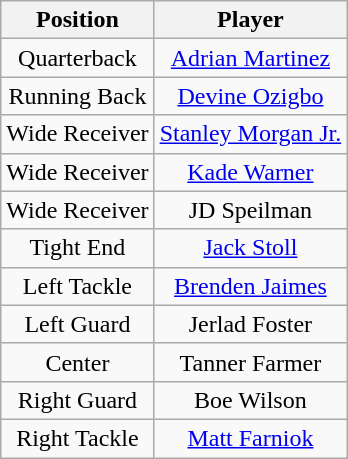<table class="wikitable" style="text-align: center;">
<tr>
<th>Position</th>
<th>Player</th>
</tr>
<tr>
<td>Quarterback</td>
<td><a href='#'>Adrian Martinez</a></td>
</tr>
<tr>
<td>Running Back</td>
<td><a href='#'>Devine Ozigbo</a></td>
</tr>
<tr>
<td>Wide Receiver</td>
<td><a href='#'>Stanley Morgan Jr.</a></td>
</tr>
<tr>
<td>Wide Receiver</td>
<td><a href='#'>Kade Warner</a></td>
</tr>
<tr>
<td>Wide Receiver</td>
<td>JD Speilman</td>
</tr>
<tr>
<td>Tight End</td>
<td><a href='#'>Jack Stoll</a></td>
</tr>
<tr>
<td>Left Tackle</td>
<td><a href='#'>Brenden Jaimes</a></td>
</tr>
<tr>
<td>Left Guard</td>
<td>Jerlad Foster</td>
</tr>
<tr>
<td>Center</td>
<td>Tanner Farmer</td>
</tr>
<tr>
<td>Right Guard</td>
<td>Boe Wilson</td>
</tr>
<tr>
<td>Right Tackle</td>
<td><a href='#'>Matt Farniok</a></td>
</tr>
</table>
